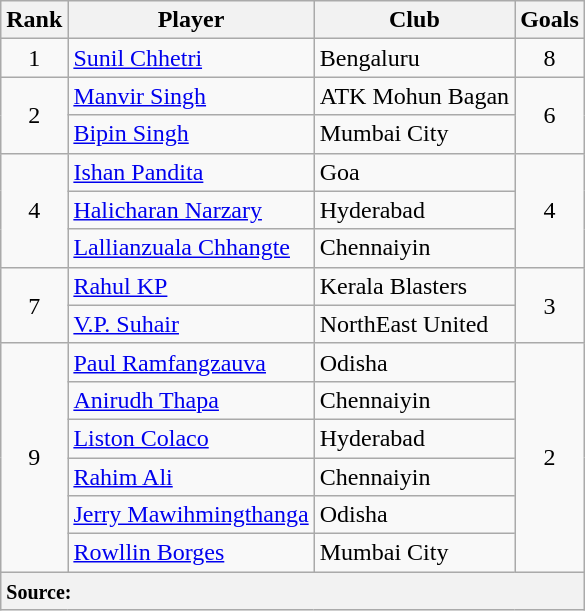<table class="wikitable" style="text-align:center">
<tr>
<th>Rank</th>
<th>Player</th>
<th>Club</th>
<th>Goals</th>
</tr>
<tr>
<td rowspan="1">1</td>
<td align="left"><a href='#'>Sunil Chhetri</a></td>
<td align="left">Bengaluru</td>
<td rowspan="1">8</td>
</tr>
<tr>
<td rowspan="2">2</td>
<td align="left"><a href='#'>Manvir Singh</a></td>
<td align="left">ATK Mohun Bagan</td>
<td rowspan="2">6</td>
</tr>
<tr>
<td align="left"><a href='#'>Bipin Singh</a></td>
<td align="left">Mumbai City</td>
</tr>
<tr>
<td rowspan="3">4</td>
<td align="left"><a href='#'>Ishan Pandita</a></td>
<td align="left">Goa</td>
<td rowspan="3">4</td>
</tr>
<tr>
<td align="left"><a href='#'>Halicharan Narzary</a></td>
<td align="left">Hyderabad</td>
</tr>
<tr>
<td align="left"><a href='#'>Lallianzuala Chhangte</a></td>
<td align="left">Chennaiyin</td>
</tr>
<tr>
<td rowspan="2">7</td>
<td align="left"><a href='#'>Rahul KP</a></td>
<td align="left">Kerala Blasters</td>
<td rowspan="2">3</td>
</tr>
<tr>
<td align="left"><a href='#'>V.P. Suhair</a></td>
<td align="left">NorthEast United</td>
</tr>
<tr>
<td rowspan="6">9</td>
<td align="left"><a href='#'>Paul Ramfangzauva</a></td>
<td align="left">Odisha</td>
<td rowspan="6">2</td>
</tr>
<tr>
<td align="left"><a href='#'>Anirudh Thapa</a></td>
<td align="left">Chennaiyin</td>
</tr>
<tr>
<td align="left"><a href='#'>Liston Colaco</a></td>
<td align="left">Hyderabad</td>
</tr>
<tr>
<td align="left"><a href='#'>Rahim Ali</a></td>
<td align="left">Chennaiyin</td>
</tr>
<tr>
<td align="left"><a href='#'>Jerry Mawihmingthanga</a></td>
<td align="left">Odisha</td>
</tr>
<tr>
<td align="left"><a href='#'>Rowllin Borges</a></td>
<td align="left">Mumbai City</td>
</tr>
<tr>
<th colspan="4" style="text-align:left;"><small>Source:</small></th>
</tr>
</table>
